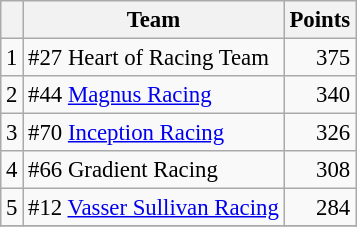<table class="wikitable" style="font-size: 95%;">
<tr>
<th scope="col"></th>
<th scope="col">Team</th>
<th scope="col">Points</th>
</tr>
<tr>
<td align=center>1</td>
<td> #27 Heart of Racing Team</td>
<td align=right>375</td>
</tr>
<tr>
<td align=center>2</td>
<td> #44 <a href='#'>Magnus Racing</a></td>
<td align=right>340</td>
</tr>
<tr>
<td align=center>3</td>
<td> #70 <a href='#'>Inception Racing</a></td>
<td align=right>326</td>
</tr>
<tr>
<td align=center>4</td>
<td> #66 Gradient Racing</td>
<td align=right>308</td>
</tr>
<tr>
<td align=center>5</td>
<td> #12 <a href='#'>Vasser Sullivan Racing</a></td>
<td align=right>284</td>
</tr>
<tr>
</tr>
</table>
